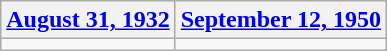<table class=wikitable>
<tr>
<th><a href='#'>August 31, 1932</a></th>
<th><a href='#'>September 12, 1950</a></th>
</tr>
<tr>
<td></td>
<td></td>
</tr>
</table>
